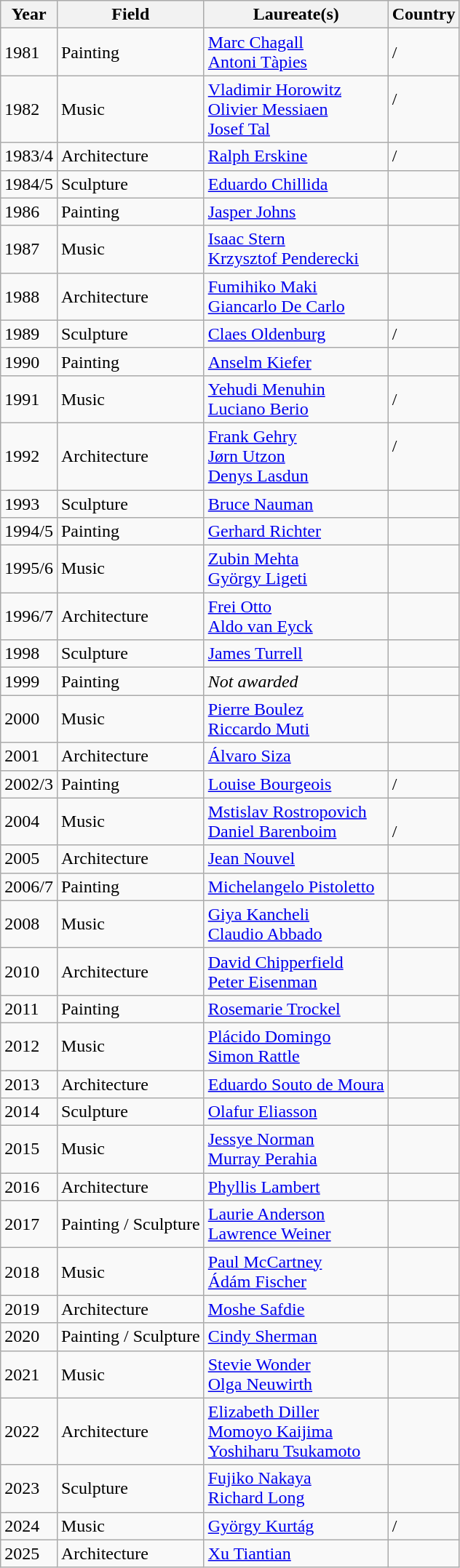<table align="center" class="wikitable sortable">
<tr>
<th>Year</th>
<th>Field</th>
<th>Laureate(s)</th>
<th>Country</th>
</tr>
<tr>
<td>1981</td>
<td>Painting</td>
<td><a href='#'>Marc Chagall</a> <br> <a href='#'>Antoni Tàpies</a></td>
<td> /  <br> </td>
</tr>
<tr>
<td>1982</td>
<td>Music</td>
<td><a href='#'>Vladimir Horowitz</a> <br> <a href='#'>Olivier Messiaen</a> <br> <a href='#'>Josef Tal</a></td>
<td> /  <br>  <br> </td>
</tr>
<tr>
<td>1983/4</td>
<td>Architecture</td>
<td><a href='#'>Ralph Erskine</a></td>
<td> / </td>
</tr>
<tr>
<td>1984/5</td>
<td>Sculpture</td>
<td><a href='#'>Eduardo Chillida</a></td>
<td></td>
</tr>
<tr>
<td>1986</td>
<td>Painting</td>
<td><a href='#'>Jasper Johns</a></td>
<td></td>
</tr>
<tr>
<td>1987</td>
<td>Music</td>
<td><a href='#'>Isaac Stern</a> <br> <a href='#'>Krzysztof Penderecki</a></td>
<td> <br> </td>
</tr>
<tr>
<td>1988</td>
<td>Architecture</td>
<td><a href='#'>Fumihiko Maki</a> <br> <a href='#'>Giancarlo De Carlo</a></td>
<td> <br> </td>
</tr>
<tr>
<td>1989</td>
<td>Sculpture</td>
<td><a href='#'>Claes Oldenburg</a></td>
<td> / </td>
</tr>
<tr>
<td>1990</td>
<td>Painting</td>
<td><a href='#'>Anselm Kiefer</a></td>
<td></td>
</tr>
<tr>
<td>1991</td>
<td>Music</td>
<td><a href='#'>Yehudi Menuhin</a> <br> <a href='#'>Luciano Berio</a></td>
<td> /  <br> </td>
</tr>
<tr>
<td>1992</td>
<td>Architecture</td>
<td><a href='#'>Frank Gehry</a> <br> <a href='#'>Jørn Utzon</a> <br> <a href='#'>Denys Lasdun</a></td>
<td> /  <br>  <br> </td>
</tr>
<tr>
<td>1993</td>
<td>Sculpture</td>
<td><a href='#'>Bruce Nauman</a></td>
<td></td>
</tr>
<tr>
<td>1994/5</td>
<td>Painting</td>
<td><a href='#'>Gerhard Richter</a></td>
<td></td>
</tr>
<tr>
<td>1995/6</td>
<td>Music</td>
<td><a href='#'>Zubin Mehta</a> <br> <a href='#'>György Ligeti</a></td>
<td> <br>  <br> </td>
</tr>
<tr>
<td>1996/7</td>
<td>Architecture</td>
<td><a href='#'>Frei Otto</a> <br> <a href='#'>Aldo van Eyck</a></td>
<td> <br> </td>
</tr>
<tr>
<td>1998</td>
<td>Sculpture</td>
<td><a href='#'>James Turrell</a></td>
<td></td>
</tr>
<tr>
<td>1999</td>
<td>Painting</td>
<td><em>Not awarded</em></td>
<td></td>
</tr>
<tr>
<td>2000</td>
<td>Music</td>
<td><a href='#'>Pierre Boulez</a> <br> <a href='#'>Riccardo Muti</a></td>
<td> <br> </td>
</tr>
<tr>
<td>2001</td>
<td>Architecture</td>
<td><a href='#'>Álvaro Siza</a></td>
<td></td>
</tr>
<tr>
<td>2002/3</td>
<td>Painting</td>
<td><a href='#'>Louise Bourgeois</a></td>
<td> / </td>
</tr>
<tr>
<td>2004</td>
<td>Music</td>
<td><a href='#'>Mstislav Rostropovich</a> <br> <a href='#'>Daniel Barenboim</a></td>
<td> <br>  / </td>
</tr>
<tr>
<td>2005</td>
<td>Architecture</td>
<td><a href='#'>Jean Nouvel</a></td>
<td></td>
</tr>
<tr>
<td>2006/7</td>
<td>Painting</td>
<td><a href='#'>Michelangelo Pistoletto</a></td>
<td></td>
</tr>
<tr>
<td>2008</td>
<td>Music</td>
<td><a href='#'>Giya Kancheli</a> <br> <a href='#'>Claudio Abbado</a></td>
<td> <br> </td>
</tr>
<tr>
<td>2010</td>
<td>Architecture</td>
<td><a href='#'>David Chipperfield</a> <br> <a href='#'>Peter Eisenman</a></td>
<td> <br> </td>
</tr>
<tr>
<td>2011</td>
<td>Painting</td>
<td><a href='#'>Rosemarie Trockel</a></td>
<td></td>
</tr>
<tr>
<td>2012</td>
<td>Music</td>
<td><a href='#'>Plácido Domingo</a> <br> <a href='#'>Simon Rattle</a></td>
<td> <br> </td>
</tr>
<tr>
<td>2013</td>
<td>Architecture</td>
<td><a href='#'>Eduardo Souto de Moura</a></td>
<td></td>
</tr>
<tr>
<td>2014</td>
<td>Sculpture</td>
<td><a href='#'>Olafur Eliasson</a></td>
<td></td>
</tr>
<tr>
<td>2015</td>
<td>Music</td>
<td><a href='#'>Jessye Norman</a> <br> <a href='#'>Murray Perahia</a></td>
<td> <br> </td>
</tr>
<tr>
<td>2016</td>
<td>Architecture</td>
<td><a href='#'>Phyllis Lambert</a></td>
<td></td>
</tr>
<tr>
<td>2017</td>
<td>Painting / Sculpture</td>
<td><a href='#'>Laurie Anderson</a> <br> <a href='#'>Lawrence Weiner</a></td>
<td> <br> </td>
</tr>
<tr>
<td>2018</td>
<td>Music</td>
<td><a href='#'>Paul McCartney</a> <br> <a href='#'>Ádám Fischer</a></td>
<td> <br> </td>
</tr>
<tr>
<td>2019</td>
<td>Architecture</td>
<td><a href='#'>Moshe Safdie</a></td>
<td></td>
</tr>
<tr>
<td>2020</td>
<td>Painting / Sculpture</td>
<td><a href='#'>Cindy Sherman</a></td>
<td></td>
</tr>
<tr>
<td>2021</td>
<td>Music</td>
<td><a href='#'>Stevie Wonder</a> <br> <a href='#'>Olga Neuwirth</a></td>
<td> <br> </td>
</tr>
<tr>
<td>2022</td>
<td>Architecture</td>
<td><a href='#'>Elizabeth Diller</a> <br> <a href='#'>Momoyo Kaijima</a> <br> <a href='#'>Yoshiharu Tsukamoto</a></td>
<td> <br>  <br> </td>
</tr>
<tr>
<td>2023</td>
<td>Sculpture</td>
<td><a href='#'>Fujiko Nakaya</a> <br> <a href='#'>Richard Long</a></td>
<td> <br> </td>
</tr>
<tr>
<td>2024</td>
<td>Music</td>
<td><a href='#'>György Kurtág</a></td>
<td> / </td>
</tr>
<tr>
<td>2025</td>
<td>Architecture</td>
<td><a href='#'>Xu Tiantian</a></td>
<td></td>
</tr>
</table>
